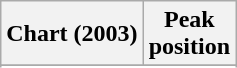<table class="wikitable sortable plainrowheaders" style="text-align:center">
<tr>
<th scope="col">Chart (2003)</th>
<th scope="col">Peak<br>position</th>
</tr>
<tr>
</tr>
<tr>
</tr>
</table>
